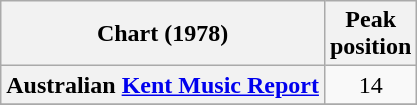<table class="wikitable sortable plainrowheaders">
<tr>
<th>Chart (1978)</th>
<th>Peak<br>position</th>
</tr>
<tr>
<th scope="row">Australian <a href='#'>Kent Music Report</a></th>
<td style="text-align:center;">14</td>
</tr>
<tr>
</tr>
</table>
